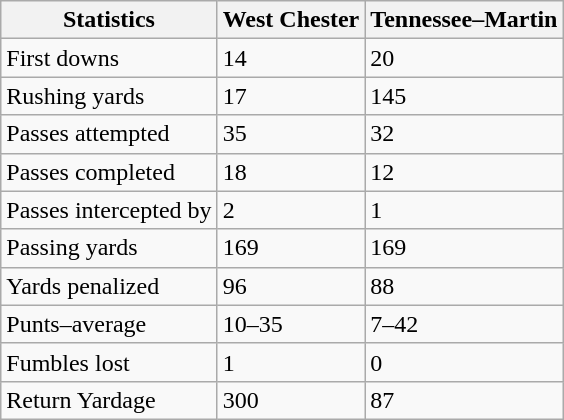<table class="wikitable">
<tr>
<th>Statistics</th>
<th>West Chester</th>
<th>Tennessee–Martin</th>
</tr>
<tr>
<td>First downs</td>
<td>14</td>
<td>20</td>
</tr>
<tr>
<td>Rushing yards</td>
<td>17</td>
<td>145</td>
</tr>
<tr>
<td>Passes attempted</td>
<td>35</td>
<td>32</td>
</tr>
<tr>
<td>Passes completed</td>
<td>18</td>
<td>12</td>
</tr>
<tr>
<td>Passes intercepted by</td>
<td>2</td>
<td>1</td>
</tr>
<tr>
<td>Passing yards</td>
<td>169</td>
<td>169</td>
</tr>
<tr>
<td>Yards penalized</td>
<td>96</td>
<td>88</td>
</tr>
<tr>
<td>Punts–average</td>
<td>10–35</td>
<td>7–42</td>
</tr>
<tr>
<td>Fumbles lost</td>
<td>1</td>
<td>0</td>
</tr>
<tr>
<td>Return Yardage</td>
<td>300</td>
<td>87</td>
</tr>
</table>
